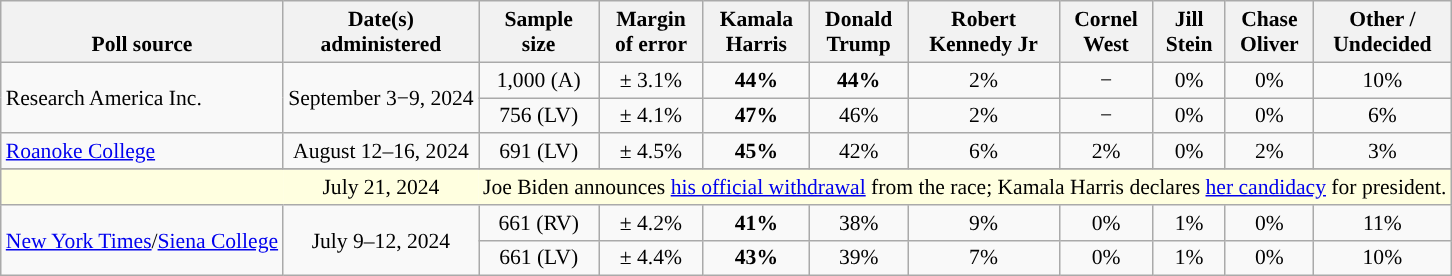<table class="wikitable sortable mw-datatable" style="font-size:90%;text-align:center;line-height:17px">
<tr valign=bottom>
<th>Poll source</th>
<th>Date(s)<br>administered</th>
<th>Sample<br>size</th>
<th>Margin<br>of error</th>
<th class="unsortable">Kamala<br>Harris<br></th>
<th class="unsortable">Donald<br>Trump<br></th>
<th class="unsortable">Robert<br>Kennedy Jr<br></th>
<th class="unsortable">Cornel<br>West<br></th>
<th class="unsortable">Jill<br>Stein<br></th>
<th class="unsortable">Chase<br>Oliver<br></th>
<th class="unsortable">Other /<br>Undecided</th>
</tr>
<tr>
<td style="text-align:left;" rowspan="2">Research America Inc.</td>
<td rowspan="2">September 3−9, 2024</td>
<td>1,000 (A)</td>
<td>± 3.1%</td>
<td><strong>44%</strong></td>
<td><strong>44%</strong></td>
<td>2%</td>
<td>−</td>
<td>0%</td>
<td>0%</td>
<td>10%</td>
</tr>
<tr>
<td>756 (LV)</td>
<td>± 4.1%</td>
<td style="color:black;background-color:"><strong>47%</strong></td>
<td>46%</td>
<td>2%</td>
<td>−</td>
<td>0%</td>
<td>0%</td>
<td>6%</td>
</tr>
<tr>
<td style="text-align:left;"><a href='#'>Roanoke College</a></td>
<td>August 12–16, 2024</td>
<td>691 (LV)</td>
<td>± 4.5%</td>
<td style="color:black;background-color:"><strong>45%</strong></td>
<td>42%</td>
<td>6%</td>
<td>2%</td>
<td>0%</td>
<td>2%</td>
<td>3%</td>
</tr>
<tr>
</tr>
<tr style="background:lightyellow;">
<td style="border-right-style:hidden; background:lightyellow;"></td>
<td style="border-right-style:hidden; " data-sort-value="2024-07-21">July 21, 2024</td>
<td colspan="9">Joe Biden announces <a href='#'>his official withdrawal</a> from the race; Kamala Harris declares <a href='#'>her candidacy</a> for president.</td>
</tr>
<tr>
<td style="text-align:left;" rowspan="2"><a href='#'>New York Times</a>/<a href='#'>Siena College</a></td>
<td rowspan="2">July 9–12, 2024</td>
<td>661 (RV)</td>
<td>± 4.2%</td>
<td style="color:black;background-color:"><strong>41%</strong></td>
<td>38%</td>
<td>9%</td>
<td>0%</td>
<td>1%</td>
<td>0%</td>
<td>11%</td>
</tr>
<tr>
<td>661 (LV)</td>
<td>± 4.4%</td>
<td style="color:black;background-color:"><strong>43%</strong></td>
<td>39%</td>
<td>7%</td>
<td>0%</td>
<td>1%</td>
<td>0%</td>
<td>10%</td>
</tr>
</table>
